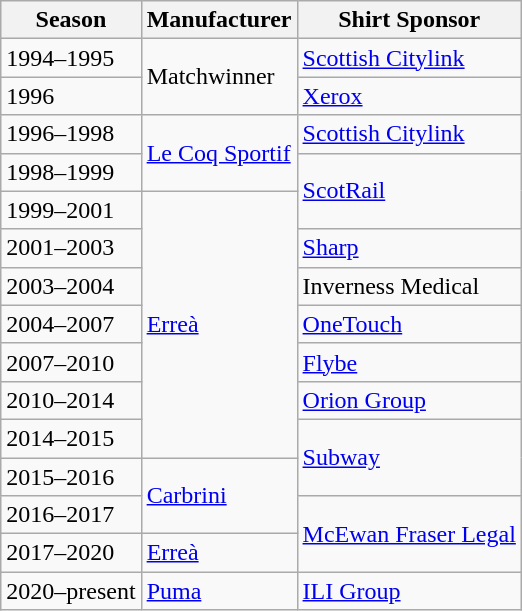<table class="wikitable">
<tr>
<th>Season</th>
<th>Manufacturer</th>
<th>Shirt Sponsor</th>
</tr>
<tr>
<td>1994–1995</td>
<td rowspan="2"> Matchwinner</td>
<td> <a href='#'>Scottish Citylink</a></td>
</tr>
<tr>
<td>1996</td>
<td> <a href='#'>Xerox</a></td>
</tr>
<tr>
<td>1996–1998</td>
<td rowspan="2"> <a href='#'>Le Coq Sportif</a></td>
<td> <a href='#'>Scottish Citylink</a></td>
</tr>
<tr>
<td>1998–1999</td>
<td rowspan="2"> <a href='#'>ScotRail</a></td>
</tr>
<tr>
<td>1999–2001</td>
<td rowspan="7"> <a href='#'>Erreà</a></td>
</tr>
<tr>
<td>2001–2003</td>
<td> <a href='#'>Sharp</a></td>
</tr>
<tr>
<td>2003–2004</td>
<td> Inverness Medical</td>
</tr>
<tr>
<td>2004–2007</td>
<td> <a href='#'>OneTouch</a></td>
</tr>
<tr>
<td>2007–2010</td>
<td> <a href='#'>Flybe</a></td>
</tr>
<tr>
<td>2010–2014</td>
<td> <a href='#'>Orion Group</a></td>
</tr>
<tr>
<td>2014–2015</td>
<td rowspan="2"> <a href='#'>Subway</a></td>
</tr>
<tr>
<td>2015–2016</td>
<td rowspan="2"> <a href='#'>Carbrini</a></td>
</tr>
<tr>
<td>2016–2017</td>
<td rowspan="2"> <a href='#'>McEwan Fraser Legal</a></td>
</tr>
<tr>
<td>2017–2020</td>
<td> <a href='#'>Erreà</a></td>
</tr>
<tr>
<td>2020–present</td>
<td> <a href='#'>Puma</a></td>
<td> <a href='#'>ILI Group</a></td>
</tr>
</table>
